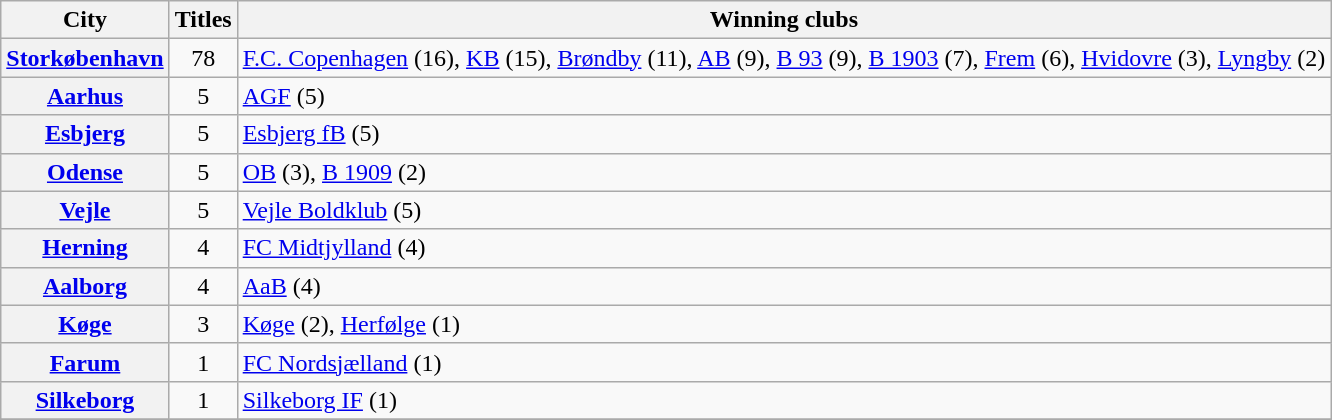<table class="wikitable sortable plainrowheaders">
<tr>
<th scope="col">City</th>
<th scope="col">Titles</th>
<th scope="col" class="unsortable">Winning clubs</th>
</tr>
<tr>
<th scope="row"><a href='#'>Storkøbenhavn</a></th>
<td align="center">78</td>
<td><a href='#'>F.C. Copenhagen</a> (16), <a href='#'>KB</a> (15), <a href='#'>Brøndby</a> (11), <a href='#'>AB</a> (9), <a href='#'>B 93</a> (9), <a href='#'>B 1903</a> (7), <a href='#'>Frem</a> (6), <a href='#'>Hvidovre</a> (3), <a href='#'>Lyngby</a> (2)</td>
</tr>
<tr>
<th scope="row"><a href='#'>Aarhus</a></th>
<td align="center">5</td>
<td><a href='#'>AGF</a> (5)</td>
</tr>
<tr>
<th scope="row"><a href='#'>Esbjerg</a></th>
<td align="center">5</td>
<td><a href='#'>Esbjerg fB</a> (5)</td>
</tr>
<tr>
<th scope="row"><a href='#'>Odense</a></th>
<td align="center">5</td>
<td><a href='#'>OB</a> (3), <a href='#'>B 1909</a> (2)</td>
</tr>
<tr>
<th scope="row"><a href='#'>Vejle</a></th>
<td align="center">5</td>
<td><a href='#'>Vejle Boldklub</a> (5)</td>
</tr>
<tr>
<th scope="row"><a href='#'>Herning</a></th>
<td align="center">4</td>
<td><a href='#'>FC Midtjylland</a> (4)</td>
</tr>
<tr>
<th scope="row"><a href='#'>Aalborg</a></th>
<td align="center">4</td>
<td><a href='#'>AaB</a> (4)</td>
</tr>
<tr>
<th scope="row"><a href='#'>Køge</a></th>
<td align="center">3</td>
<td><a href='#'>Køge</a> (2), <a href='#'>Herfølge</a> (1)</td>
</tr>
<tr>
<th scope="row"><a href='#'>Farum</a></th>
<td align="center">1</td>
<td><a href='#'>FC Nordsjælland</a> (1)</td>
</tr>
<tr>
<th scope="row"><a href='#'>Silkeborg</a></th>
<td align="center">1</td>
<td><a href='#'>Silkeborg IF</a> (1)</td>
</tr>
<tr>
</tr>
</table>
